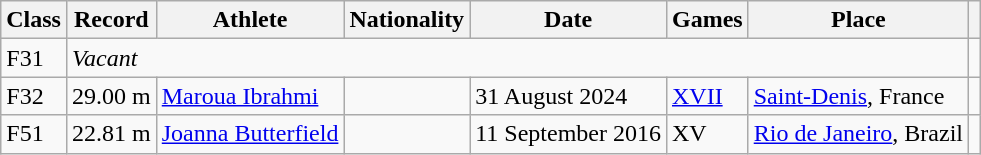<table class="wikitable">
<tr>
<th>Class</th>
<th>Record</th>
<th>Athlete</th>
<th>Nationality</th>
<th>Date</th>
<th>Games</th>
<th>Place</th>
<th></th>
</tr>
<tr>
<td>F31</td>
<td colspan="6"><em>Vacant</em></td>
<td></td>
</tr>
<tr>
<td>F32</td>
<td>29.00 m</td>
<td><a href='#'>Maroua Ibrahmi</a></td>
<td></td>
<td>31 August 2024</td>
<td><a href='#'>XVII</a></td>
<td><a href='#'>Saint-Denis</a>, France</td>
<td></td>
</tr>
<tr>
<td>F51</td>
<td>22.81 m</td>
<td><a href='#'>Joanna Butterfield</a></td>
<td></td>
<td>11 September 2016</td>
<td>XV</td>
<td><a href='#'>Rio de Janeiro</a>, Brazil</td>
<td></td>
</tr>
</table>
